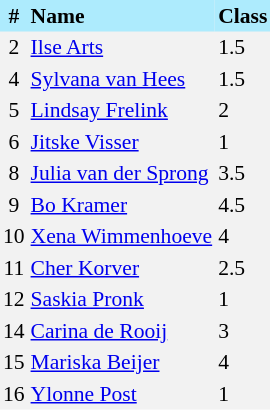<table border=0 cellpadding=2 cellspacing=0  |- bgcolor=#F2F2F2 style="text-align:center; font-size:90%;">
<tr bgcolor=#ADEBFD>
<th>#</th>
<th align=left>Name</th>
<th align=left>Class</th>
</tr>
<tr>
<td>2</td>
<td align=left><a href='#'>Ilse Arts</a></td>
<td align=left>1.5</td>
</tr>
<tr>
<td>4</td>
<td align=left><a href='#'>Sylvana van Hees</a></td>
<td align=left>1.5</td>
</tr>
<tr>
<td>5</td>
<td align=left><a href='#'>Lindsay Frelink</a></td>
<td align=left>2</td>
</tr>
<tr>
<td>6</td>
<td align=left><a href='#'>Jitske Visser</a></td>
<td align=left>1</td>
</tr>
<tr>
<td>8</td>
<td align=left><a href='#'>Julia van der Sprong</a></td>
<td align=left>3.5</td>
</tr>
<tr>
<td>9</td>
<td align=left><a href='#'>Bo Kramer</a></td>
<td align=left>4.5</td>
</tr>
<tr>
<td>10</td>
<td align=left><a href='#'>Xena Wimmenhoeve</a></td>
<td align=left>4</td>
</tr>
<tr>
<td>11</td>
<td align=left><a href='#'>Cher Korver</a></td>
<td align=left>2.5</td>
</tr>
<tr>
<td>12</td>
<td align=left><a href='#'>Saskia Pronk</a></td>
<td align=left>1</td>
</tr>
<tr>
<td>14</td>
<td align=left><a href='#'>Carina de Rooij</a></td>
<td align=left>3</td>
</tr>
<tr>
<td>15</td>
<td align=left><a href='#'>Mariska Beijer</a></td>
<td align=left>4</td>
</tr>
<tr>
<td>16</td>
<td align=left><a href='#'>Ylonne Post</a></td>
<td align=left>1</td>
</tr>
</table>
